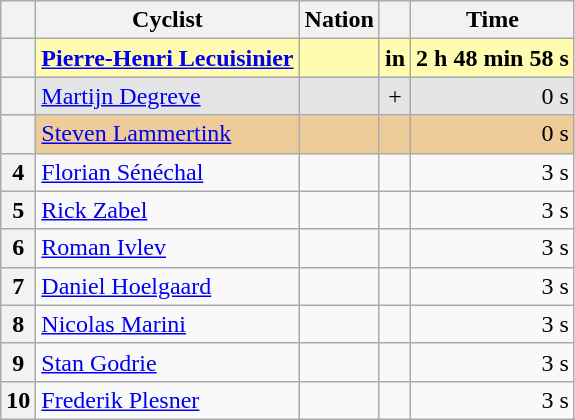<table class="wikitable">
<tr>
<th scope=col></th>
<th scope=col>Cyclist</th>
<th scope=col>Nation</th>
<th scope=col></th>
<th scope=col>Time</th>
</tr>
<tr bgcolor=fffcaf>
<th scope=row></th>
<td><strong><a href='#'>Pierre-Henri Lecuisinier</a> </strong></td>
<td><strong></strong></td>
<td><strong>in</strong></td>
<td><strong>2 h 48 min 58 s</strong></td>
</tr>
<tr bgcolor=e5e5e5>
<th scope=row></th>
<td><a href='#'>Martijn Degreve</a></td>
<td></td>
<td align=center>+</td>
<td align=right>0 s</td>
</tr>
<tr bgcolor=eecc99>
<th scope=row></th>
<td><a href='#'>Steven Lammertink</a></td>
<td></td>
<td></td>
<td align=right>0 s</td>
</tr>
<tr>
<th scope=row>4</th>
<td><a href='#'>Florian Sénéchal</a></td>
<td></td>
<td></td>
<td align=right>3 s</td>
</tr>
<tr>
<th scope=row>5</th>
<td><a href='#'>Rick Zabel</a></td>
<td></td>
<td></td>
<td align=right>3 s</td>
</tr>
<tr>
<th scope=row>6</th>
<td><a href='#'>Roman Ivlev</a></td>
<td></td>
<td></td>
<td align=right>3 s</td>
</tr>
<tr>
<th scope=row>7</th>
<td><a href='#'>Daniel Hoelgaard</a></td>
<td></td>
<td></td>
<td align=right>3 s</td>
</tr>
<tr>
<th scope=row>8</th>
<td><a href='#'>Nicolas Marini</a></td>
<td></td>
<td></td>
<td align=right>3 s</td>
</tr>
<tr>
<th scope=row>9</th>
<td><a href='#'>Stan Godrie</a></td>
<td></td>
<td></td>
<td align=right>3 s</td>
</tr>
<tr>
<th scope=row>10</th>
<td><a href='#'>Frederik Plesner</a></td>
<td></td>
<td></td>
<td align=right>3 s</td>
</tr>
</table>
